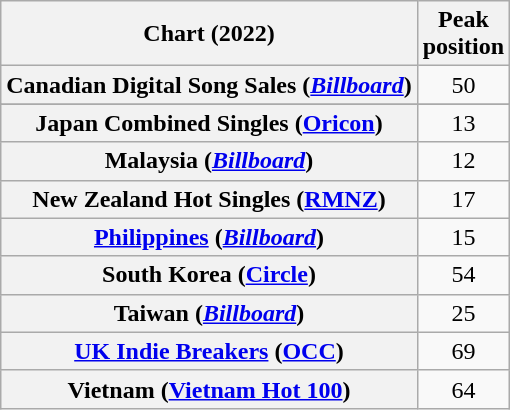<table class="wikitable sortable plainrowheaders" style="text-align:center">
<tr>
<th scope="col">Chart (2022)</th>
<th scope="col">Peak<br>position</th>
</tr>
<tr>
<th scope="row">Canadian Digital Song Sales (<em><a href='#'>Billboard</a></em>)</th>
<td>50</td>
</tr>
<tr>
</tr>
<tr>
</tr>
<tr>
<th scope="row">Japan Combined Singles (<a href='#'>Oricon</a>)</th>
<td>13</td>
</tr>
<tr>
<th scope="row">Malaysia (<em><a href='#'>Billboard</a></em>)</th>
<td>12</td>
</tr>
<tr>
<th scope="row">New Zealand Hot Singles (<a href='#'>RMNZ</a>)</th>
<td>17</td>
</tr>
<tr>
<th scope="row"><a href='#'>Philippines</a> (<em><a href='#'>Billboard</a></em>)</th>
<td>15</td>
</tr>
<tr>
<th scope="row">South Korea (<a href='#'>Circle</a>)</th>
<td>54</td>
</tr>
<tr>
<th scope="row">Taiwan (<em><a href='#'>Billboard</a></em>)</th>
<td>25</td>
</tr>
<tr>
<th scope="row"><a href='#'>UK Indie Breakers</a> (<a href='#'>OCC</a>)</th>
<td>69</td>
</tr>
<tr>
<th scope="row">Vietnam (<a href='#'>Vietnam Hot 100</a>)</th>
<td>64</td>
</tr>
</table>
